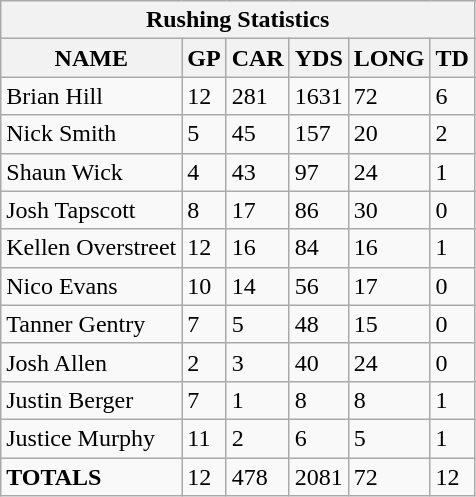<table class="wikitable sortable collapsible collapsed">
<tr>
<th colspan="7">Rushing Statistics</th>
</tr>
<tr>
<th>NAME</th>
<th>GP</th>
<th>CAR</th>
<th>YDS</th>
<th>LONG</th>
<th>TD</th>
</tr>
<tr>
<td>Brian Hill</td>
<td>12</td>
<td>281</td>
<td>1631</td>
<td>72</td>
<td>6</td>
</tr>
<tr>
<td>Nick Smith</td>
<td>5</td>
<td>45</td>
<td>157</td>
<td>20</td>
<td>2</td>
</tr>
<tr>
<td>Shaun Wick</td>
<td>4</td>
<td>43</td>
<td>97</td>
<td>24</td>
<td>1</td>
</tr>
<tr>
<td>Josh Tapscott</td>
<td>8</td>
<td>17</td>
<td>86</td>
<td>30</td>
<td>0</td>
</tr>
<tr>
<td>Kellen Overstreet</td>
<td>12</td>
<td>16</td>
<td>84</td>
<td>16</td>
<td>1</td>
</tr>
<tr>
<td>Nico Evans</td>
<td>10</td>
<td>14</td>
<td>56</td>
<td>17</td>
<td>0</td>
</tr>
<tr>
<td>Tanner Gentry</td>
<td>7</td>
<td>5</td>
<td>48</td>
<td>15</td>
<td>0</td>
</tr>
<tr>
<td>Josh Allen</td>
<td>2</td>
<td>3</td>
<td>40</td>
<td>24</td>
<td>0</td>
</tr>
<tr>
<td>Justin Berger</td>
<td>7</td>
<td>1</td>
<td>8</td>
<td>8</td>
<td>1</td>
</tr>
<tr>
<td>Justice Murphy</td>
<td>11</td>
<td>2</td>
<td>6</td>
<td>5</td>
<td>1</td>
</tr>
<tr>
<td><strong>TOTALS</strong></td>
<td>12</td>
<td>478</td>
<td>2081</td>
<td>72</td>
<td>12</td>
</tr>
</table>
